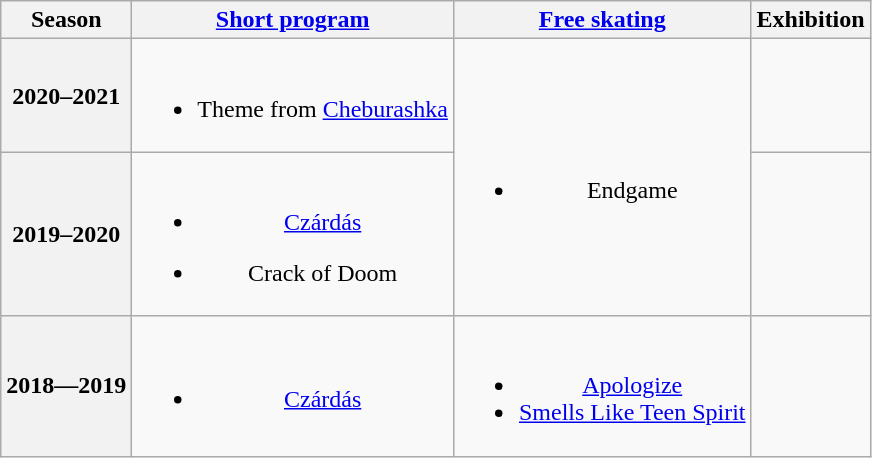<table class=wikitable style=text-align:center>
<tr>
<th>Season</th>
<th><a href='#'>Short program</a></th>
<th><a href='#'>Free skating</a></th>
<th>Exhibition</th>
</tr>
<tr>
<th>2020–2021</th>
<td><br><ul><li>Theme from <a href='#'>Cheburashka</a> <br> </li></ul></td>
<td rowspan=2><br><ul><li>Endgame <br> </li></ul></td>
<td></td>
</tr>
<tr>
<th>2019–2020</th>
<td><br><ul><li><a href='#'>Czárdás</a> <br> </li></ul><ul><li>Crack of Doom <br> </li></ul></td>
<td></td>
</tr>
<tr>
<th>2018—2019</th>
<td><br><ul><li><a href='#'>Czárdás</a> <br> </li></ul></td>
<td><br><ul><li><a href='#'>Apologize</a> <br> </li><li><a href='#'>Smells Like Teen Spirit</a> <br> </li></ul></td>
<td></td>
</tr>
</table>
